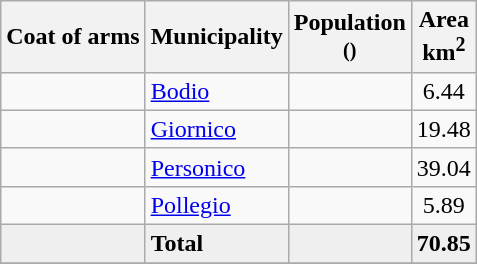<table class="wikitable">
<tr>
<th>Coat of arms</th>
<th>Municipality</th>
<th>Population<br><small>()</small></th>
<th>Area <br>km<sup>2</sup></th>
</tr>
<tr>
<td></td>
<td><a href='#'>Bodio</a></td>
<td align="center"></td>
<td align="center">6.44</td>
</tr>
<tr>
<td></td>
<td><a href='#'>Giornico</a></td>
<td align="center"></td>
<td align="center">19.48</td>
</tr>
<tr>
<td></td>
<td><a href='#'>Personico</a></td>
<td align="center"></td>
<td align="center">39.04</td>
</tr>
<tr>
<td></td>
<td><a href='#'>Pollegio</a></td>
<td align="center"></td>
<td align="center">5.89</td>
</tr>
<tr>
<td bgcolor="#EFEFEF"></td>
<td bgcolor="#EFEFEF"><strong>Total</strong></td>
<td bgcolor="#EFEFEF" align="center"></td>
<td bgcolor="#EFEFEF" align="center"><strong>70.85</strong></td>
</tr>
<tr>
</tr>
</table>
